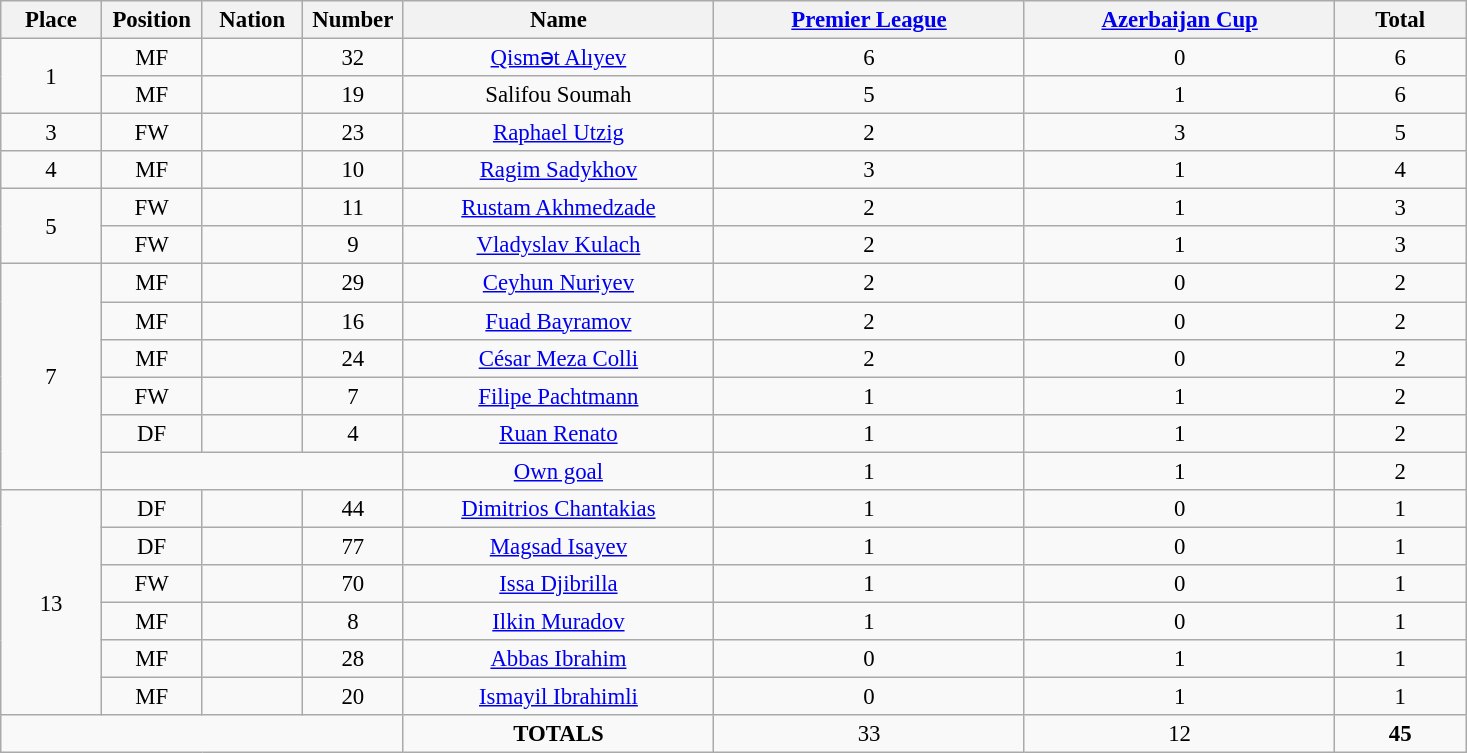<table class="wikitable" style="font-size: 95%; text-align: center;">
<tr>
<th width=60>Place</th>
<th width=60>Position</th>
<th width=60>Nation</th>
<th width=60>Number</th>
<th width=200>Name</th>
<th width=200><a href='#'>Premier League</a></th>
<th width=200><a href='#'>Azerbaijan Cup</a></th>
<th width=80><strong>Total</strong></th>
</tr>
<tr>
<td rowspan="2">1</td>
<td>MF</td>
<td></td>
<td>32</td>
<td><a href='#'>Qismət Alıyev</a></td>
<td>6</td>
<td>0</td>
<td>6</td>
</tr>
<tr>
<td>MF</td>
<td></td>
<td>19</td>
<td>Salifou Soumah</td>
<td>5</td>
<td>1</td>
<td>6</td>
</tr>
<tr>
<td>3</td>
<td>FW</td>
<td></td>
<td>23</td>
<td><a href='#'>Raphael Utzig</a></td>
<td>2</td>
<td>3</td>
<td>5</td>
</tr>
<tr>
<td>4</td>
<td>MF</td>
<td></td>
<td>10</td>
<td><a href='#'>Ragim Sadykhov</a></td>
<td>3</td>
<td>1</td>
<td>4</td>
</tr>
<tr>
<td rowspan="2">5</td>
<td>FW</td>
<td></td>
<td>11</td>
<td><a href='#'>Rustam Akhmedzade</a></td>
<td>2</td>
<td>1</td>
<td>3</td>
</tr>
<tr>
<td>FW</td>
<td></td>
<td>9</td>
<td><a href='#'>Vladyslav Kulach</a></td>
<td>2</td>
<td>1</td>
<td>3</td>
</tr>
<tr>
<td rowspan="6">7</td>
<td>MF</td>
<td></td>
<td>29</td>
<td><a href='#'>Ceyhun Nuriyev</a></td>
<td>2</td>
<td>0</td>
<td>2</td>
</tr>
<tr>
<td>MF</td>
<td></td>
<td>16</td>
<td><a href='#'>Fuad Bayramov</a></td>
<td>2</td>
<td>0</td>
<td>2</td>
</tr>
<tr>
<td>MF</td>
<td></td>
<td>24</td>
<td><a href='#'>César Meza Colli</a></td>
<td>2</td>
<td>0</td>
<td>2</td>
</tr>
<tr>
<td>FW</td>
<td></td>
<td>7</td>
<td><a href='#'>Filipe Pachtmann</a></td>
<td>1</td>
<td>1</td>
<td>2</td>
</tr>
<tr>
<td>DF</td>
<td></td>
<td>4</td>
<td><a href='#'>Ruan Renato</a></td>
<td>1</td>
<td>1</td>
<td>2</td>
</tr>
<tr>
<td colspan="3"></td>
<td><a href='#'>Own goal</a></td>
<td>1</td>
<td>1</td>
<td>2</td>
</tr>
<tr>
<td rowspan="6">13</td>
<td>DF</td>
<td></td>
<td>44</td>
<td><a href='#'>Dimitrios Chantakias</a></td>
<td>1</td>
<td>0</td>
<td>1</td>
</tr>
<tr>
<td>DF</td>
<td></td>
<td>77</td>
<td><a href='#'>Magsad Isayev</a></td>
<td>1</td>
<td>0</td>
<td>1</td>
</tr>
<tr>
<td>FW</td>
<td></td>
<td>70</td>
<td><a href='#'>Issa Djibrilla</a></td>
<td>1</td>
<td>0</td>
<td>1</td>
</tr>
<tr>
<td>MF</td>
<td></td>
<td>8</td>
<td><a href='#'>Ilkin Muradov</a></td>
<td>1</td>
<td>0</td>
<td>1</td>
</tr>
<tr>
<td>MF</td>
<td></td>
<td>28</td>
<td><a href='#'>Abbas Ibrahim</a></td>
<td>0</td>
<td>1</td>
<td>1</td>
</tr>
<tr>
<td>MF</td>
<td></td>
<td>20</td>
<td><a href='#'>Ismayil Ibrahimli</a></td>
<td>0</td>
<td>1</td>
<td>1</td>
</tr>
<tr>
<td colspan="4"></td>
<td><strong>TOTALS</strong></td>
<td>33</td>
<td>12</td>
<td><strong>45</strong></td>
</tr>
</table>
